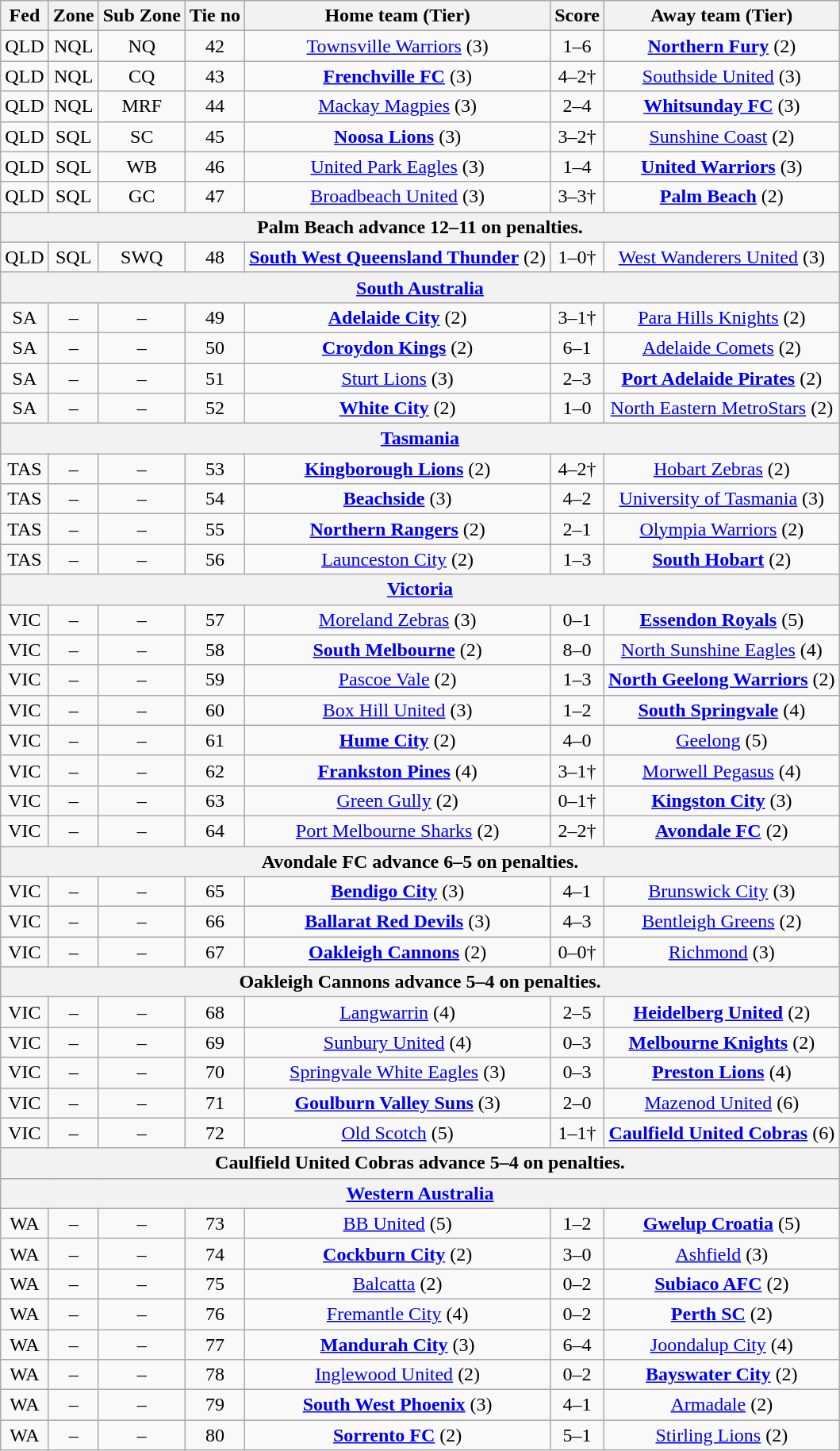<table class="wikitable" style="text-align:center">
<tr>
<th>Fed</th>
<th>Zone</th>
<th>Sub Zone</th>
<th>Tie no</th>
<th>Home team (Tier)</th>
<th>Score</th>
<th>Away team (Tier)</th>
</tr>
<tr>
<td>QLD</td>
<td>NQL</td>
<td>NQ</td>
<td>42</td>
<td><a href='#'>Townsville Warriors</a> (3)</td>
<td>1–6</td>
<td><strong><a href='#'>Northern Fury</a></strong> (2)</td>
</tr>
<tr>
<td>QLD</td>
<td>NQL</td>
<td>CQ</td>
<td>43</td>
<td><strong><a href='#'>Frenchville FC</a></strong> (3)</td>
<td>4–2†</td>
<td><a href='#'>Southside United</a> (3)</td>
</tr>
<tr>
<td>QLD</td>
<td>NQL</td>
<td>MRF</td>
<td>44</td>
<td><a href='#'>Mackay Magpies</a> (3)</td>
<td>2–4</td>
<td><strong><a href='#'>Whitsunday FC</a></strong> (3)</td>
</tr>
<tr>
<td>QLD</td>
<td>SQL</td>
<td>SC</td>
<td>45</td>
<td><strong><a href='#'>Noosa Lions</a></strong> (3)</td>
<td>3–2†</td>
<td><a href='#'>Sunshine Coast</a> (2)</td>
</tr>
<tr>
<td>QLD</td>
<td>SQL</td>
<td>WB</td>
<td>46</td>
<td><a href='#'>United Park Eagles</a> (3)</td>
<td>1–4</td>
<td><strong><a href='#'>United Warriors</a></strong> (3)</td>
</tr>
<tr>
<td>QLD</td>
<td>SQL</td>
<td>GC</td>
<td>47</td>
<td><a href='#'>Broadbeach United</a> (3)</td>
<td>3–3†</td>
<td><strong><a href='#'>Palm Beach</a></strong> (2)</td>
</tr>
<tr>
<th colspan=7>Palm Beach advance 12–11 on penalties.</th>
</tr>
<tr>
<td>QLD</td>
<td>SQL</td>
<td>SWQ</td>
<td>48</td>
<td><strong><a href='#'>South West Queensland Thunder</a></strong> (2)</td>
<td>1–0†</td>
<td><a href='#'>West Wanderers United</a> (3)</td>
</tr>
<tr>
<th colspan=7><a href='#'>South Australia</a></th>
</tr>
<tr>
<td>SA</td>
<td>–</td>
<td>–</td>
<td>49</td>
<td><strong><a href='#'>Adelaide City</a></strong> (2)</td>
<td>3–1†</td>
<td><a href='#'>Para Hills Knights</a> (2)</td>
</tr>
<tr>
<td>SA</td>
<td>–</td>
<td>–</td>
<td>50</td>
<td><strong><a href='#'>Croydon Kings</a></strong> (2)</td>
<td>6–1</td>
<td><a href='#'>Adelaide Comets</a> (2)</td>
</tr>
<tr>
<td>SA</td>
<td>–</td>
<td>–</td>
<td>51</td>
<td><a href='#'>Sturt Lions</a> (3)</td>
<td>2–3</td>
<td><strong><a href='#'>Port Adelaide Pirates</a></strong> (2)</td>
</tr>
<tr>
<td>SA</td>
<td>–</td>
<td>–</td>
<td>52</td>
<td><strong><a href='#'>White City</a></strong> (2)</td>
<td>1–0</td>
<td><a href='#'>North Eastern MetroStars</a> (2)</td>
</tr>
<tr>
<th colspan=7><a href='#'>Tasmania</a></th>
</tr>
<tr>
<td>TAS</td>
<td>–</td>
<td>–</td>
<td>53</td>
<td><strong><a href='#'>Kingborough Lions</a></strong> (2)</td>
<td>4–2†</td>
<td><a href='#'>Hobart Zebras</a> (2)</td>
</tr>
<tr>
<td>TAS</td>
<td>–</td>
<td>–</td>
<td>54</td>
<td><strong><a href='#'>Beachside</a></strong> (3)</td>
<td>4–2</td>
<td><a href='#'>University of Tasmania</a> (3)</td>
</tr>
<tr>
<td>TAS</td>
<td>–</td>
<td>–</td>
<td>55</td>
<td><strong><a href='#'>Northern Rangers</a></strong> (2)</td>
<td>2–1</td>
<td><a href='#'>Olympia Warriors</a> (2)</td>
</tr>
<tr>
<td>TAS</td>
<td>–</td>
<td>–</td>
<td>56</td>
<td><a href='#'>Launceston City</a> (2)</td>
<td>1–3</td>
<td><strong><a href='#'>South Hobart</a></strong> (2)</td>
</tr>
<tr>
<th colspan=7><a href='#'>Victoria</a></th>
</tr>
<tr>
<td>VIC</td>
<td>–</td>
<td>–</td>
<td>57</td>
<td><a href='#'>Moreland Zebras</a> (3)</td>
<td>0–1</td>
<td><strong><a href='#'>Essendon Royals</a></strong> (5)</td>
</tr>
<tr>
<td>VIC</td>
<td>–</td>
<td>–</td>
<td>58</td>
<td><strong><a href='#'>South Melbourne</a></strong> (2)</td>
<td>8–0</td>
<td><a href='#'>North Sunshine Eagles</a> (4)</td>
</tr>
<tr>
<td>VIC</td>
<td>–</td>
<td>–</td>
<td>59</td>
<td><a href='#'>Pascoe Vale</a> (2)</td>
<td>1–3</td>
<td><strong><a href='#'>North Geelong Warriors</a></strong> (2)</td>
</tr>
<tr>
<td>VIC</td>
<td>–</td>
<td>–</td>
<td>60</td>
<td><a href='#'>Box Hill United</a> (3)</td>
<td>1–2</td>
<td><strong><a href='#'>South Springvale</a></strong> (4)</td>
</tr>
<tr>
<td>VIC</td>
<td>–</td>
<td>–</td>
<td>61</td>
<td><strong><a href='#'>Hume City</a></strong> (2)</td>
<td>4–0</td>
<td><a href='#'>Geelong</a> (5)</td>
</tr>
<tr>
<td>VIC</td>
<td>–</td>
<td>–</td>
<td>62</td>
<td><strong><a href='#'>Frankston Pines</a></strong> (4)</td>
<td>3–1†</td>
<td><a href='#'>Morwell Pegasus</a> (4)</td>
</tr>
<tr>
<td>VIC</td>
<td>–</td>
<td>–</td>
<td>63</td>
<td><a href='#'>Green Gully</a> (2)</td>
<td>0–1†</td>
<td><strong><a href='#'>Kingston City</a></strong> (3)</td>
</tr>
<tr>
<td>VIC</td>
<td>–</td>
<td>–</td>
<td>64</td>
<td><a href='#'>Port Melbourne Sharks</a> (2)</td>
<td>2–2†</td>
<td><strong><a href='#'>Avondale FC</a></strong> (2)</td>
</tr>
<tr>
<th colspan=7>Avondale FC advance 6–5 on penalties.</th>
</tr>
<tr>
<td>VIC</td>
<td>–</td>
<td>–</td>
<td>65</td>
<td><strong><a href='#'>Bendigo City</a></strong> (3)</td>
<td>4–1</td>
<td><a href='#'>Brunswick City</a> (3)</td>
</tr>
<tr>
<td>VIC</td>
<td>–</td>
<td>–</td>
<td>66</td>
<td><strong><a href='#'>Ballarat Red Devils</a></strong> (3)</td>
<td>4–3</td>
<td><a href='#'>Bentleigh Greens</a> (2)</td>
</tr>
<tr>
<td>VIC</td>
<td>–</td>
<td>–</td>
<td>67</td>
<td><strong><a href='#'>Oakleigh Cannons</a></strong> (2)</td>
<td>0–0†</td>
<td><a href='#'>Richmond</a> (3)</td>
</tr>
<tr>
<th colspan=7>Oakleigh Cannons advance 5–4 on penalties.</th>
</tr>
<tr>
<td>VIC</td>
<td>–</td>
<td>–</td>
<td>68</td>
<td><a href='#'>Langwarrin</a> (4)</td>
<td>2–5</td>
<td><strong><a href='#'>Heidelberg United</a></strong> (2)</td>
</tr>
<tr>
<td>VIC</td>
<td>–</td>
<td>–</td>
<td>69</td>
<td><a href='#'>Sunbury United</a> (4)</td>
<td>0–3</td>
<td><strong><a href='#'>Melbourne Knights</a></strong> (2)</td>
</tr>
<tr>
<td>VIC</td>
<td>–</td>
<td>–</td>
<td>70</td>
<td><a href='#'>Springvale White Eagles</a> (3)</td>
<td>0–3</td>
<td><strong><a href='#'>Preston Lions</a></strong> (4)</td>
</tr>
<tr>
<td>VIC</td>
<td>–</td>
<td>–</td>
<td>71</td>
<td><strong><a href='#'>Goulburn Valley Suns</a></strong> (3)</td>
<td>2–0</td>
<td><a href='#'>Mazenod United</a> (6)</td>
</tr>
<tr>
<td>VIC</td>
<td>–</td>
<td>–</td>
<td>72</td>
<td><a href='#'>Old Scotch</a> (5)</td>
<td>1–1†</td>
<td><strong><a href='#'>Caulfield United Cobras</a></strong> (6)</td>
</tr>
<tr>
<th colspan=7>Caulfield United Cobras advance 5–4 on penalties.</th>
</tr>
<tr>
<th colspan=7><a href='#'>Western Australia</a></th>
</tr>
<tr>
<td>WA</td>
<td>–</td>
<td>–</td>
<td>73</td>
<td><a href='#'>BB United</a> (5)</td>
<td>1–2</td>
<td><strong><a href='#'>Gwelup Croatia</a></strong> (5)</td>
</tr>
<tr>
<td>WA</td>
<td>–</td>
<td>–</td>
<td>74</td>
<td><strong><a href='#'>Cockburn City</a></strong> (2)</td>
<td>3–0</td>
<td><a href='#'>Ashfield</a> (3)</td>
</tr>
<tr>
<td>WA</td>
<td>–</td>
<td>–</td>
<td>75</td>
<td><a href='#'>Balcatta</a> (2)</td>
<td>0–2</td>
<td><strong><a href='#'>Subiaco AFC</a></strong> (2)</td>
</tr>
<tr>
<td>WA</td>
<td>–</td>
<td>–</td>
<td>76</td>
<td><a href='#'>Fremantle City</a> (4)</td>
<td>0–2</td>
<td><strong><a href='#'>Perth SC</a></strong> (2)</td>
</tr>
<tr>
<td>WA</td>
<td>–</td>
<td>–</td>
<td>77</td>
<td><strong><a href='#'>Mandurah City</a></strong> (3)</td>
<td>6–4</td>
<td><a href='#'>Joondalup City</a> (4)</td>
</tr>
<tr>
<td>WA</td>
<td>–</td>
<td>–</td>
<td>78</td>
<td><a href='#'>Inglewood United</a> (2)</td>
<td>0–2</td>
<td><strong><a href='#'>Bayswater City</a></strong> (2)</td>
</tr>
<tr>
<td>WA</td>
<td>–</td>
<td>–</td>
<td>79</td>
<td><strong><a href='#'>South West Phoenix</a></strong> (3)</td>
<td>4–1</td>
<td><a href='#'>Armadale</a> (2)</td>
</tr>
<tr>
<td>WA</td>
<td>–</td>
<td>–</td>
<td>80</td>
<td><strong><a href='#'>Sorrento FC</a></strong> (2)</td>
<td>5–1</td>
<td><a href='#'>Stirling Lions</a> (2)</td>
</tr>
</table>
